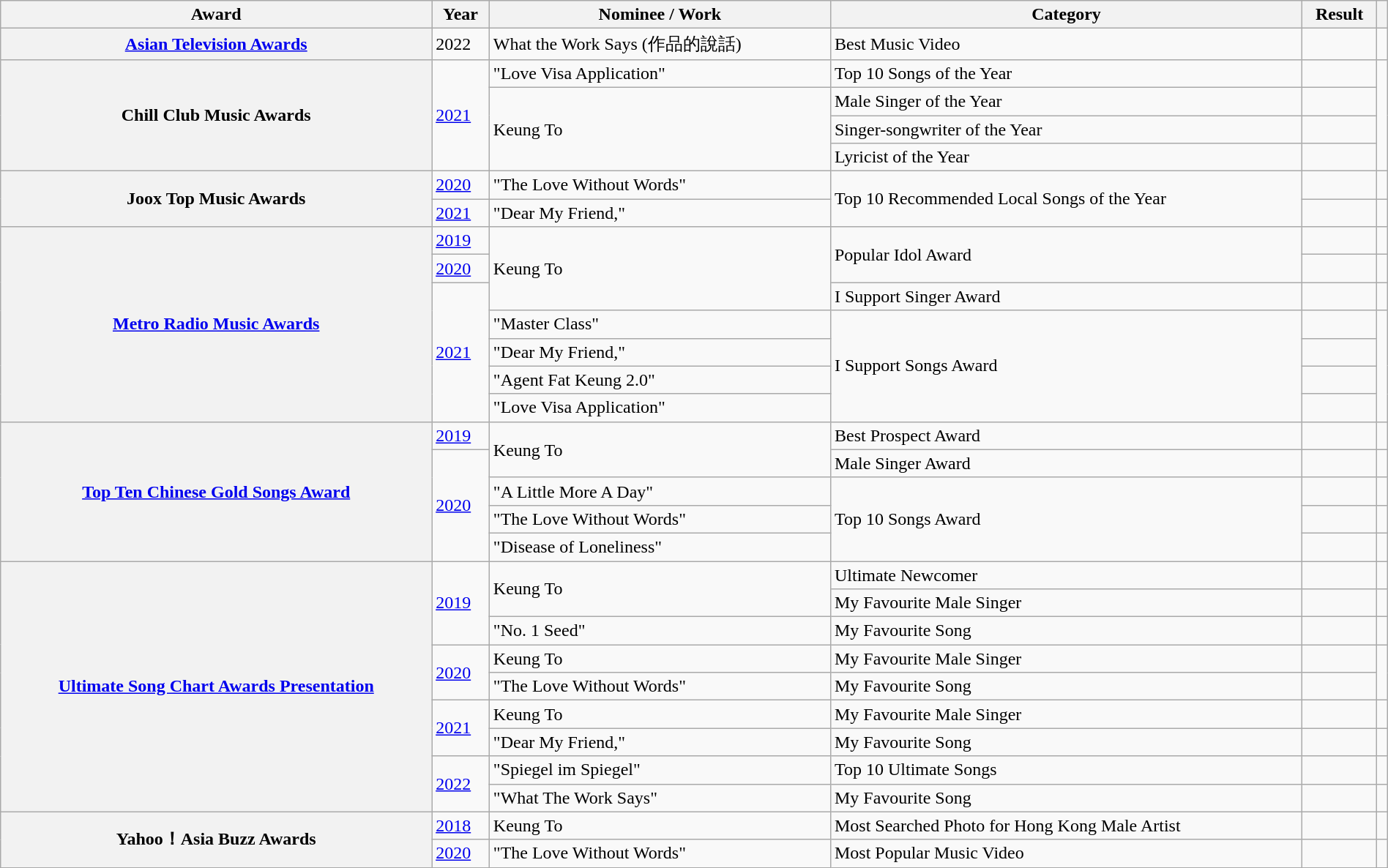<table class="wikitable plainrowheaders" style="width: 100%;">
<tr>
<th scope="col">Award</th>
<th scope="col">Year</th>
<th scope="col">Nominee / Work</th>
<th scope="col">Category</th>
<th scope="col">Result</th>
<th scope="col" class="unsortable"></th>
</tr>
<tr>
<th scope="row"><a href='#'>Asian Television Awards</a></th>
<td>2022</td>
<td>What the Work Says (作品的說話)</td>
<td>Best Music Video</td>
<td></td>
<td></td>
</tr>
<tr>
<th rowspan="4" scope="row">Chill Club Music Awards</th>
<td rowspan="4"><a href='#'>2021</a></td>
<td>"Love Visa Application"</td>
<td>Top 10 Songs of the Year</td>
<td></td>
<td rowspan="4"></td>
</tr>
<tr>
<td rowspan="3">Keung To</td>
<td>Male Singer of the Year</td>
<td></td>
</tr>
<tr>
<td>Singer-songwriter of the Year</td>
<td></td>
</tr>
<tr>
<td>Lyricist of the Year</td>
<td></td>
</tr>
<tr>
<th rowspan="2" scope="row">Joox Top Music Awards</th>
<td><a href='#'>2020</a></td>
<td>"The Love Without Words"</td>
<td rowspan="2">Top 10 Recommended Local Songs of the Year</td>
<td></td>
<td></td>
</tr>
<tr>
<td><a href='#'>2021</a></td>
<td>"Dear My Friend,"</td>
<td></td>
<td></td>
</tr>
<tr>
<th rowspan="7" scope="row"><a href='#'>Metro Radio Music Awards</a></th>
<td><a href='#'>2019</a></td>
<td rowspan="3">Keung To</td>
<td rowspan="2">Popular Idol Award</td>
<td></td>
<td></td>
</tr>
<tr>
<td><a href='#'>2020</a></td>
<td></td>
<td></td>
</tr>
<tr>
<td rowspan="5"><a href='#'>2021</a></td>
<td>I Support Singer Award</td>
<td></td>
<td></td>
</tr>
<tr>
<td>"Master Class"</td>
<td rowspan="4">I Support Songs Award</td>
<td></td>
</tr>
<tr>
<td>"Dear My Friend,"</td>
<td></td>
</tr>
<tr>
<td>"Agent Fat Keung 2.0"</td>
<td></td>
</tr>
<tr>
<td>"Love Visa Application"</td>
<td></td>
</tr>
<tr>
<th rowspan="5" scope="row"><a href='#'>Top Ten Chinese Gold Songs Award</a></th>
<td><a href='#'>2019</a></td>
<td rowspan="2">Keung To</td>
<td>Best Prospect Award</td>
<td></td>
<td></td>
</tr>
<tr>
<td rowspan="4"><a href='#'>2020</a></td>
<td>Male Singer Award</td>
<td></td>
<td></td>
</tr>
<tr>
<td>"A Little More A Day"</td>
<td rowspan="3">Top 10 Songs Award</td>
<td></td>
<td></td>
</tr>
<tr>
<td>"The Love Without Words"</td>
<td></td>
<td></td>
</tr>
<tr>
<td>"Disease of Loneliness"</td>
<td></td>
<td></td>
</tr>
<tr>
<th rowspan="9" scope="row"><a href='#'>Ultimate Song Chart Awards Presentation</a></th>
<td rowspan="3"><a href='#'>2019</a></td>
<td rowspan="2">Keung To</td>
<td>Ultimate Newcomer</td>
<td></td>
<td></td>
</tr>
<tr>
<td>My Favourite Male Singer</td>
<td></td>
<td></td>
</tr>
<tr>
<td>"No. 1 Seed"</td>
<td>My Favourite Song</td>
<td></td>
<td></td>
</tr>
<tr>
<td rowspan="2"><a href='#'>2020</a></td>
<td>Keung To</td>
<td My Favourite Male Singer>My Favourite Male Singer</td>
<td></td>
</tr>
<tr>
<td>"The Love Without Words"</td>
<td My Favourite Song>My Favourite Song</td>
<td></td>
</tr>
<tr>
<td rowspan="2"><a href='#'>2021</a></td>
<td>Keung To</td>
<td>My Favourite Male Singer</td>
<td></td>
<td></td>
</tr>
<tr>
<td>"Dear My Friend,"</td>
<td>My Favourite Song</td>
<td></td>
<td></td>
</tr>
<tr>
<td rowspan="2"><a href='#'>2022</a></td>
<td>"Spiegel im Spiegel"</td>
<td>Top 10 Ultimate Songs</td>
<td></td>
<td></td>
</tr>
<tr>
<td>"What The Work Says"</td>
<td>My Favourite Song</td>
<td></td>
<td></td>
</tr>
<tr>
<th scope="row" rowspan="2">Yahoo！Asia Buzz Awards</th>
<td><a href='#'>2018</a></td>
<td>Keung To</td>
<td>Most Searched Photo for Hong Kong Male Artist</td>
<td></td>
<td></td>
</tr>
<tr>
<td><a href='#'>2020</a></td>
<td>"The Love Without Words"</td>
<td>Most Popular Music Video</td>
<td></td>
<td></td>
</tr>
</table>
